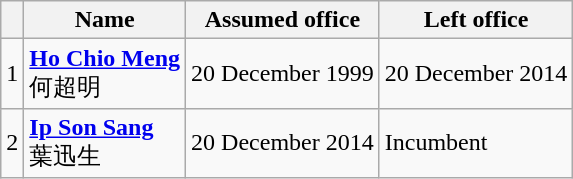<table class="wikitable">
<tr>
<th></th>
<th>Name</th>
<th>Assumed office</th>
<th>Left office</th>
</tr>
<tr>
<td>1</td>
<td><strong><a href='#'>Ho Chio Meng</a></strong><br><span>何超明</span></td>
<td>20 December 1999</td>
<td>20 December 2014</td>
</tr>
<tr>
<td>2</td>
<td><strong><a href='#'>Ip Son Sang</a></strong><br><span>葉迅生</span></td>
<td>20 December 2014</td>
<td>Incumbent</td>
</tr>
</table>
